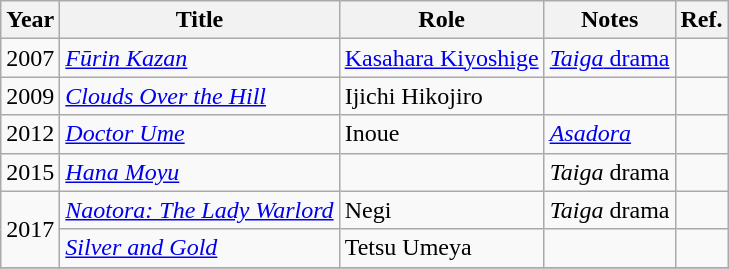<table class="wikitable sortable">
<tr>
<th>Year</th>
<th>Title</th>
<th>Role</th>
<th class="unsortable">Notes</th>
<th class="unsortable">Ref.</th>
</tr>
<tr>
<td>2007</td>
<td><em><a href='#'>Fūrin Kazan</a></em></td>
<td><a href='#'>Kasahara Kiyoshige</a></td>
<td><a href='#'><em>Taiga</em> drama</a></td>
<td></td>
</tr>
<tr>
<td>2009</td>
<td><em><a href='#'>Clouds Over the Hill</a></em></td>
<td>Ijichi Hikojiro</td>
<td></td>
<td></td>
</tr>
<tr>
<td>2012</td>
<td><em><a href='#'>Doctor Ume</a></em></td>
<td>Inoue</td>
<td><em><a href='#'>Asadora</a></em></td>
<td></td>
</tr>
<tr>
<td>2015</td>
<td><em><a href='#'>Hana Moyu</a></em></td>
<td></td>
<td><em>Taiga</em> drama</td>
<td></td>
</tr>
<tr>
<td rowspan=2>2017</td>
<td><em><a href='#'>Naotora: The Lady Warlord</a></em></td>
<td>Negi</td>
<td><em>Taiga</em> drama</td>
<td></td>
</tr>
<tr>
<td><em><a href='#'>Silver and Gold</a></em></td>
<td>Tetsu Umeya</td>
<td></td>
<td></td>
</tr>
<tr>
</tr>
</table>
